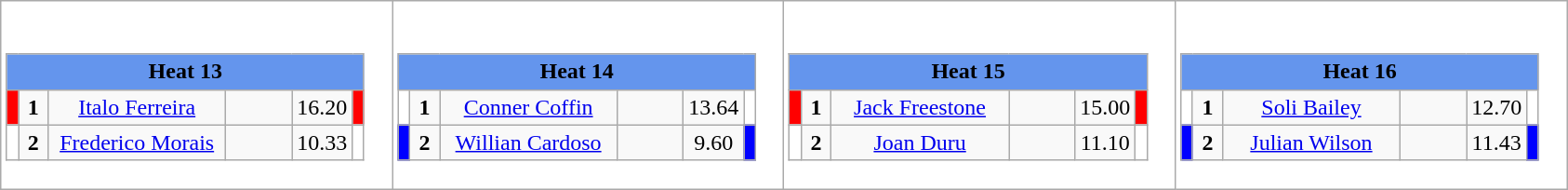<table class="wikitable" style="background:#fff;">
<tr>
<td><div><br><table class="wikitable">
<tr>
<td colspan="6"  style="text-align:center; background:#6495ed;"><strong>Heat 13</strong></td>
</tr>
<tr>
<td style="width:01px; background: #f00;"></td>
<td style="width:14px; text-align:center;"><strong>1</strong></td>
<td style="width:120px; text-align:center;"><a href='#'>Italo Ferreira</a></td>
<td style="width:40px; text-align:center;"></td>
<td style="width:20px; text-align:center;">16.20</td>
<td style="width:01px; background: #f00;"></td>
</tr>
<tr>
<td style="width:01px; background: #fff;"></td>
<td style="width:14px; text-align:center;"><strong>2</strong></td>
<td style="width:120px; text-align:center;"><a href='#'>Frederico Morais</a></td>
<td style="width:40px; text-align:center;"></td>
<td style="width:20px; text-align:center;">10.33</td>
<td style="width:01px; background: #fff;"></td>
</tr>
</table>
</div></td>
<td><div><br><table class="wikitable">
<tr>
<td colspan="6"  style="text-align:center; background:#6495ed;"><strong>Heat 14</strong></td>
</tr>
<tr>
<td style="width:01px; background: #fff;"></td>
<td style="width:14px; text-align:center;"><strong>1</strong></td>
<td style="width:120px; text-align:center;"><a href='#'>Conner Coffin</a></td>
<td style="width:40px; text-align:center;"></td>
<td style="width:20px; text-align:center;">13.64</td>
<td style="width:01px; background: #fff;"></td>
</tr>
<tr>
<td style="width:01px; background: #00f;"></td>
<td style="width:14px; text-align:center;"><strong>2</strong></td>
<td style="width:120px; text-align:center;"><a href='#'>Willian Cardoso</a></td>
<td style="width:40px; text-align:center;"></td>
<td style="width:20px; text-align:center;">9.60</td>
<td style="width:01px; background: #00f;"></td>
</tr>
</table>
</div></td>
<td><div><br><table class="wikitable">
<tr>
<td colspan="6"  style="text-align:center; background:#6495ed;"><strong>Heat 15</strong></td>
</tr>
<tr>
<td style="width:01px; background: #f00;"></td>
<td style="width:14px; text-align:center;"><strong>1</strong></td>
<td style="width:120px; text-align:center;"><a href='#'>Jack Freestone</a></td>
<td style="width:40px; text-align:center;"></td>
<td style="width:20px; text-align:center;">15.00</td>
<td style="width:01px; background: #f00;"></td>
</tr>
<tr>
<td style="width:01px; background: #fff;"></td>
<td style="width:14px; text-align:center;"><strong>2</strong></td>
<td style="width:120px; text-align:center;"><a href='#'>Joan Duru</a></td>
<td style="width:40px; text-align:center;"></td>
<td style="width:20px; text-align:center;">11.10</td>
<td style="width:01px; background: #fff;"></td>
</tr>
</table>
</div></td>
<td><div><br><table class="wikitable">
<tr>
<td colspan="6"  style="text-align:center; background:#6495ed;"><strong>Heat 16</strong></td>
</tr>
<tr>
<td style="width:01px; background: #fff;"></td>
<td style="width:14px; text-align:center;"><strong>1</strong></td>
<td style="width:120px; text-align:center;"><a href='#'>Soli Bailey</a></td>
<td style="width:40px; text-align:center;"></td>
<td style="width:20px; text-align:center;">12.70</td>
<td style="width:01px; background: #fff;"></td>
</tr>
<tr>
<td style="width:01px; background: #00f;"></td>
<td style="width:14px; text-align:center;"><strong>2</strong></td>
<td style="width:120px; text-align:center;"><a href='#'>Julian Wilson</a></td>
<td style="width:40px; text-align:center;"></td>
<td style="width:20px; text-align:center;">11.43</td>
<td style="width:01px; background: #00f;"></td>
</tr>
</table>
</div></td>
</tr>
</table>
